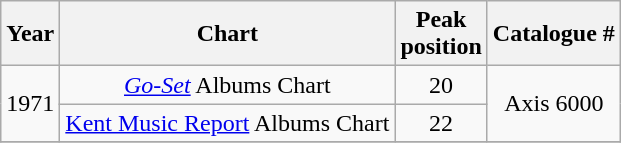<table class="wikitable">
<tr>
<th>Year</th>
<th>Chart</th>
<th>Peak<br>position</th>
<th>Catalogue #</th>
</tr>
<tr>
<td align="center" rowspan="2">1971</td>
<td align="center"><em><a href='#'>Go-Set</a></em> Albums Chart</td>
<td align="center">20</td>
<td align="center" rowspan="2">Axis 6000</td>
</tr>
<tr>
<td align="center"><a href='#'>Kent Music Report</a> Albums Chart</td>
<td align="center">22</td>
</tr>
<tr>
</tr>
</table>
